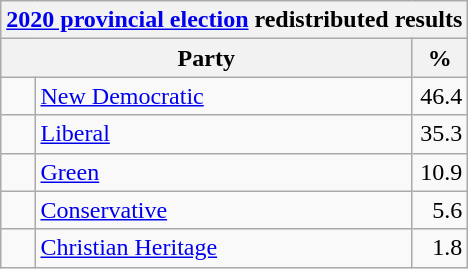<table class="wikitable">
<tr>
<th colspan="4"><a href='#'>2020 provincial election</a> redistributed results</th>
</tr>
<tr>
<th bgcolor="#DDDDFF" width="130px" colspan="2">Party</th>
<th bgcolor="#DDDDFF" width="30px">%</th>
</tr>
<tr>
<td> </td>
<td><a href='#'>New Democratic</a></td>
<td align=right>46.4</td>
</tr>
<tr>
<td> </td>
<td><a href='#'>Liberal</a></td>
<td align=right>35.3</td>
</tr>
<tr>
<td> </td>
<td><a href='#'>Green</a></td>
<td align=right>10.9</td>
</tr>
<tr>
<td> </td>
<td><a href='#'>Conservative</a></td>
<td align=right>5.6</td>
</tr>
<tr>
<td> </td>
<td><a href='#'>Christian Heritage</a></td>
<td align=right>1.8</td>
</tr>
</table>
